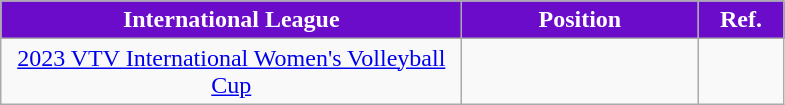<table class="wikitable">
<tr>
<th width=300px style="background:#6B0CCA; color:white; text-align: center">International League</th>
<th width=150px style="background:#6B0CCA; color:white">Position</th>
<th width=50px style="background:#6B0CCA; color:white; text-align: center">Ref.</th>
</tr>
<tr style="text-align:center;">
<td><a href='#'>2023 VTV International Women's Volleyball Cup</a></td>
<td></td>
<td></td>
</tr>
</table>
